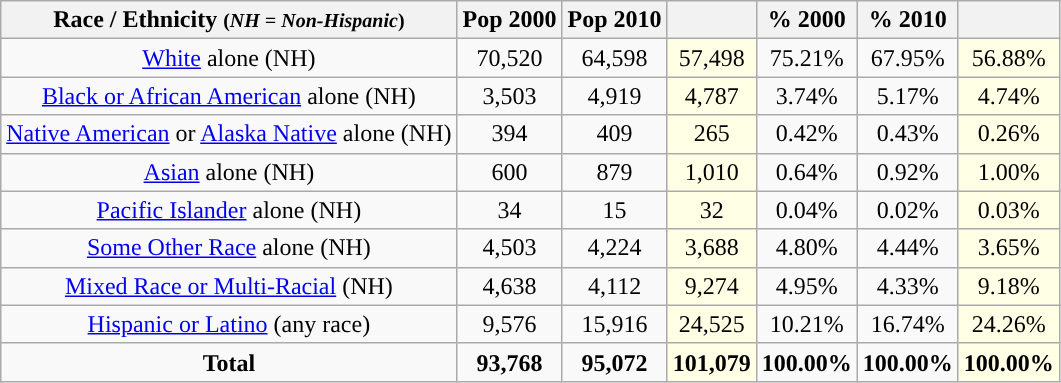<table class="wikitable" style="text-align:center;">
<tr>
<th>Race / Ethnicity <small>(<em>NH = Non-Hispanic</em>)</small></th>
<th>Pop 2000</th>
<th>Pop 2010</th>
<th></th>
<th>% 2000</th>
<th>% 2010</th>
<th></th>
</tr>
<tr>
<td><a href='#'>White</a> alone (NH)</td>
<td>70,520</td>
<td>64,598</td>
<td style='background: #ffffe6;'>57,498</td>
<td>75.21%</td>
<td>67.95%</td>
<td style='background: #ffffe6;'>56.88%</td>
</tr>
<tr>
<td><a href='#'>Black or African American</a> alone (NH)</td>
<td>3,503</td>
<td>4,919</td>
<td style='background: #ffffe6;'>4,787</td>
<td>3.74%</td>
<td>5.17%</td>
<td style='background: #ffffe6;'>4.74%</td>
</tr>
<tr>
<td><a href='#'>Native American</a> or <a href='#'>Alaska Native</a> alone (NH)</td>
<td>394</td>
<td>409</td>
<td style='background: #ffffe6;'>265</td>
<td>0.42%</td>
<td>0.43%</td>
<td style='background: #ffffe6;'>0.26%</td>
</tr>
<tr>
<td><a href='#'>Asian</a> alone (NH)</td>
<td>600</td>
<td>879</td>
<td style='background: #ffffe6;'>1,010</td>
<td>0.64%</td>
<td>0.92%</td>
<td style='background: #ffffe6;'>1.00%</td>
</tr>
<tr>
<td><a href='#'>Pacific Islander</a> alone (NH)</td>
<td>34</td>
<td>15</td>
<td style='background: #ffffe6;'>32</td>
<td>0.04%</td>
<td>0.02%</td>
<td style='background: #ffffe6;'>0.03%</td>
</tr>
<tr>
<td><a href='#'>Some Other Race</a> alone (NH)</td>
<td>4,503</td>
<td>4,224</td>
<td style='background: #ffffe6;'>3,688</td>
<td>4.80%</td>
<td>4.44%</td>
<td style='background: #ffffe6;'>3.65%</td>
</tr>
<tr>
<td><a href='#'>Mixed Race or Multi-Racial</a> (NH)</td>
<td>4,638</td>
<td>4,112</td>
<td style='background: #ffffe6;'>9,274</td>
<td>4.95%</td>
<td>4.33%</td>
<td style='background: #ffffe6;'>9.18%</td>
</tr>
<tr>
<td><a href='#'>Hispanic or Latino</a> (any race)</td>
<td>9,576</td>
<td>15,916</td>
<td style='background: #ffffe6;'>24,525</td>
<td>10.21%</td>
<td>16.74%</td>
<td style='background: #ffffe6;'>24.26%</td>
</tr>
<tr>
<td><strong>Total</strong></td>
<td><strong>93,768</strong></td>
<td><strong>95,072</strong></td>
<td style='background: #ffffe6;'><strong>101,079</strong></td>
<td><strong>100.00%</strong></td>
<td><strong>100.00%</strong></td>
<td style='background: #ffffe6;'><strong>100.00%</strong></td>
</tr>
</table>
